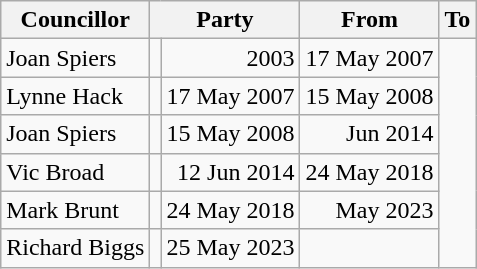<table class=wikitable>
<tr>
<th>Councillor</th>
<th colspan=2>Party</th>
<th>From</th>
<th>To</th>
</tr>
<tr>
<td>Joan Spiers</td>
<td></td>
<td align=right>2003</td>
<td align=right>17 May 2007</td>
</tr>
<tr>
<td>Lynne Hack</td>
<td></td>
<td align=right>17 May 2007</td>
<td align=right>15 May 2008</td>
</tr>
<tr>
<td>Joan Spiers</td>
<td></td>
<td align=right>15 May 2008</td>
<td align=right>Jun 2014</td>
</tr>
<tr>
<td>Vic Broad</td>
<td></td>
<td align=right>12 Jun 2014</td>
<td align=right>24 May 2018</td>
</tr>
<tr>
<td>Mark Brunt</td>
<td></td>
<td align=right>24 May 2018</td>
<td align=right>May 2023</td>
</tr>
<tr>
<td>Richard Biggs</td>
<td></td>
<td align=right>25 May 2023</td>
<td align=right></td>
</tr>
</table>
